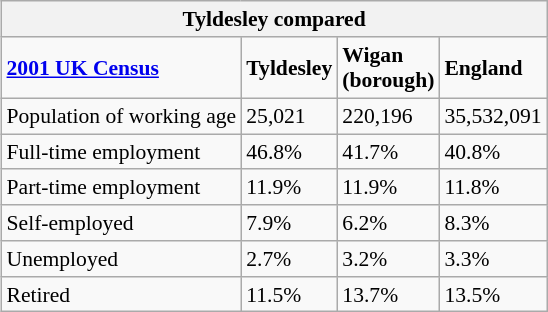<table class="wikitable" style="float: right; margin-left: 1em; font-size: 90%;" cellspacing="5">
<tr>
<th colspan="4">Tyldesley compared</th>
</tr>
<tr>
<td><strong><a href='#'>2001 UK Census</a></strong></td>
<td><strong>Tyldesley</strong></td>
<td><strong>Wigan</strong><br><strong>(borough)</strong></td>
<td><strong>England</strong></td>
</tr>
<tr>
<td>Population of working age</td>
<td>25,021</td>
<td>220,196</td>
<td>35,532,091</td>
</tr>
<tr>
<td>Full-time employment</td>
<td>46.8%</td>
<td>41.7%</td>
<td>40.8%</td>
</tr>
<tr>
<td>Part-time employment</td>
<td>11.9%</td>
<td>11.9%</td>
<td>11.8%</td>
</tr>
<tr>
<td>Self-employed</td>
<td>7.9%</td>
<td>6.2%</td>
<td>8.3%</td>
</tr>
<tr>
<td>Unemployed</td>
<td>2.7%</td>
<td>3.2%</td>
<td>3.3%</td>
</tr>
<tr>
<td>Retired</td>
<td>11.5%</td>
<td>13.7%</td>
<td>13.5%</td>
</tr>
</table>
